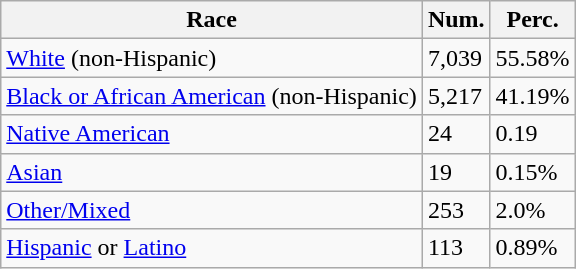<table class="wikitable">
<tr>
<th>Race</th>
<th>Num.</th>
<th>Perc.</th>
</tr>
<tr>
<td><a href='#'>White</a> (non-Hispanic)</td>
<td>7,039</td>
<td>55.58%</td>
</tr>
<tr>
<td><a href='#'>Black or African American</a> (non-Hispanic)</td>
<td>5,217</td>
<td>41.19%</td>
</tr>
<tr>
<td><a href='#'>Native American</a></td>
<td>24</td>
<td>0.19</td>
</tr>
<tr>
<td><a href='#'>Asian</a></td>
<td>19</td>
<td>0.15%</td>
</tr>
<tr>
<td><a href='#'>Other/Mixed</a></td>
<td>253</td>
<td>2.0%</td>
</tr>
<tr>
<td><a href='#'>Hispanic</a> or <a href='#'>Latino</a></td>
<td>113</td>
<td>0.89%</td>
</tr>
</table>
